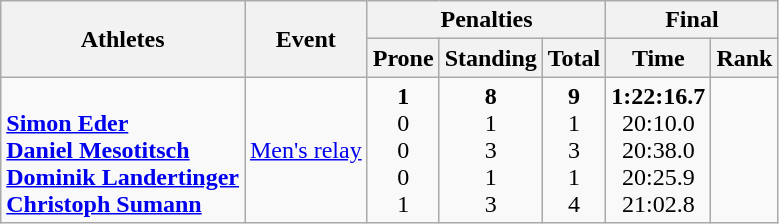<table class="wikitable">
<tr>
<th rowspan="2">Athletes</th>
<th rowspan="2">Event</th>
<th colspan="3">Penalties</th>
<th colspan="2">Final</th>
</tr>
<tr>
<th>Prone</th>
<th>Standing</th>
<th>Total</th>
<th>Time</th>
<th>Rank</th>
</tr>
<tr>
<td><br><strong><a href='#'>Simon Eder</a><br><a href='#'>Daniel Mesotitsch</a><br><a href='#'>Dominik Landertinger</a><br><a href='#'>Christoph Sumann</a></strong></td>
<td><a href='#'>Men's relay</a></td>
<td align="center"><strong>1</strong><br>0<br>0<br>0<br>1</td>
<td align="center"><strong>8</strong><br>1<br>3<br>1<br>3</td>
<td align="center"><strong>9</strong><br>1<br>3<br>1<br>4</td>
<td align="center"><strong>1:22:16.7</strong><br>20:10.0<br>20:38.0<br>20:25.9<br>21:02.8</td>
<td align="center"></td>
</tr>
</table>
